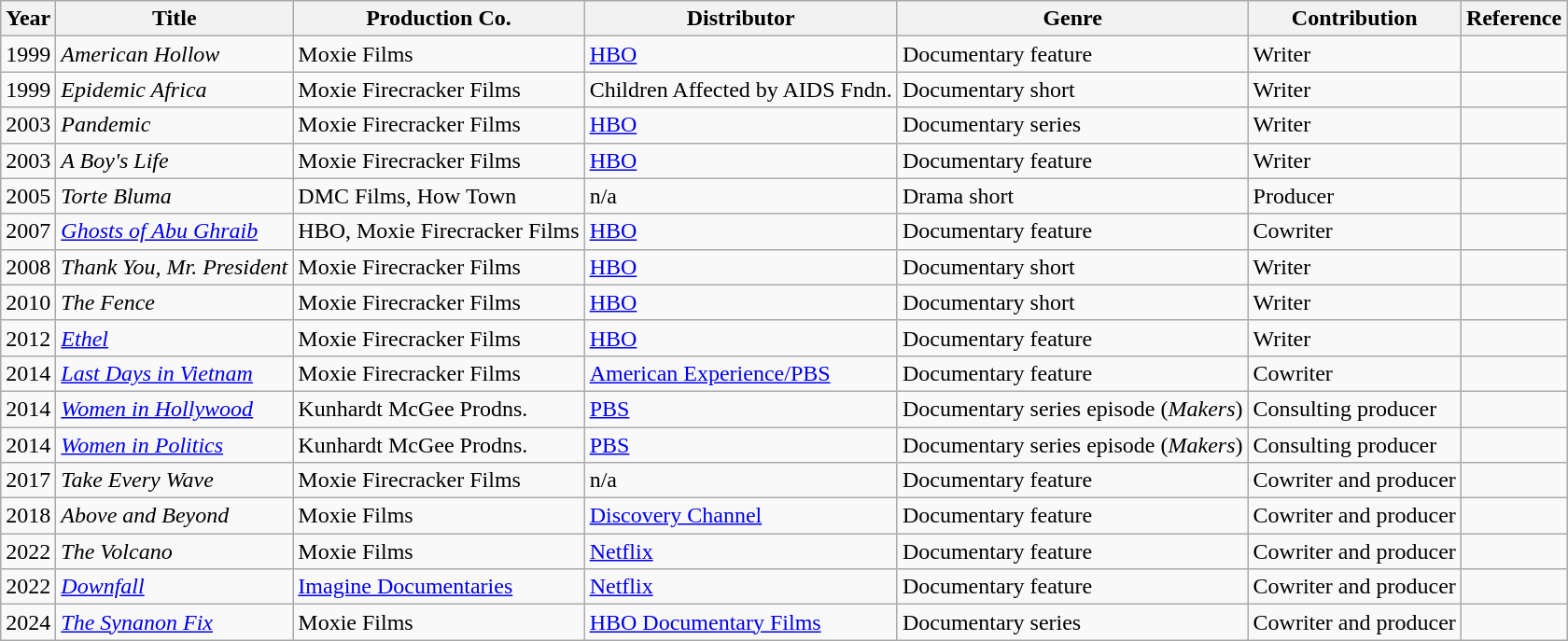<table class="wikitable">
<tr>
<th>Year</th>
<th>Title</th>
<th>Production Co.</th>
<th>Distributor</th>
<th>Genre</th>
<th>Contribution</th>
<th>Reference</th>
</tr>
<tr>
<td>1999</td>
<td><em>American Hollow</em></td>
<td>Moxie Films</td>
<td><a href='#'>HBO</a></td>
<td>Documentary feature</td>
<td>Writer</td>
<td></td>
</tr>
<tr>
<td>1999</td>
<td><em>Epidemic Africa</em></td>
<td>Moxie Firecracker Films</td>
<td>Children Affected by AIDS Fndn.</td>
<td>Documentary short</td>
<td>Writer</td>
<td></td>
</tr>
<tr>
<td>2003</td>
<td><em>Pandemic</em></td>
<td>Moxie Firecracker Films</td>
<td><a href='#'>HBO</a></td>
<td>Documentary series</td>
<td>Writer</td>
<td></td>
</tr>
<tr>
<td>2003</td>
<td><em>A Boy's Life</em></td>
<td>Moxie Firecracker Films</td>
<td><a href='#'>HBO</a></td>
<td>Documentary feature</td>
<td>Writer</td>
<td></td>
</tr>
<tr>
<td>2005</td>
<td><em>Torte Bluma</em></td>
<td>DMC Films, How Town</td>
<td>n/a</td>
<td>Drama short</td>
<td>Producer</td>
<td></td>
</tr>
<tr>
<td>2007</td>
<td><em><a href='#'>Ghosts of Abu Ghraib</a></em></td>
<td>HBO, Moxie Firecracker Films</td>
<td><a href='#'>HBO</a></td>
<td>Documentary feature</td>
<td>Cowriter</td>
<td></td>
</tr>
<tr>
<td>2008</td>
<td><em>Thank You, Mr. President</em></td>
<td>Moxie Firecracker Films</td>
<td><a href='#'>HBO</a></td>
<td>Documentary short</td>
<td>Writer</td>
<td></td>
</tr>
<tr>
<td>2010</td>
<td><em>The Fence</em></td>
<td>Moxie Firecracker Films</td>
<td><a href='#'>HBO</a></td>
<td>Documentary short</td>
<td>Writer</td>
<td></td>
</tr>
<tr>
<td>2012</td>
<td><em><a href='#'>Ethel</a></em></td>
<td>Moxie Firecracker Films</td>
<td><a href='#'>HBO</a></td>
<td>Documentary feature</td>
<td>Writer</td>
<td></td>
</tr>
<tr>
<td>2014</td>
<td><em><a href='#'>Last Days in Vietnam</a></em></td>
<td>Moxie Firecracker Films</td>
<td><a href='#'>American Experience/PBS</a></td>
<td>Documentary feature</td>
<td>Cowriter</td>
<td></td>
</tr>
<tr>
<td>2014</td>
<td><em><a href='#'>Women in Hollywood</a></em></td>
<td>Kunhardt McGee Prodns.</td>
<td><a href='#'>PBS</a></td>
<td>Documentary series episode (<em>Makers</em>)</td>
<td>Consulting producer</td>
<td></td>
</tr>
<tr>
<td>2014</td>
<td><em><a href='#'>Women in Politics</a></em></td>
<td>Kunhardt McGee Prodns.</td>
<td><a href='#'>PBS</a></td>
<td>Documentary series episode (<em>Makers</em>)</td>
<td>Consulting producer</td>
<td></td>
</tr>
<tr>
<td>2017</td>
<td><em>Take Every Wave</em></td>
<td>Moxie Firecracker Films</td>
<td>n/a</td>
<td>Documentary feature</td>
<td>Cowriter and producer</td>
<td></td>
</tr>
<tr>
<td>2018</td>
<td><em>Above and Beyond</em></td>
<td>Moxie Films</td>
<td><a href='#'>Discovery Channel</a></td>
<td>Documentary feature</td>
<td>Cowriter and producer</td>
<td></td>
</tr>
<tr>
<td>2022</td>
<td><em>The Volcano</em></td>
<td>Moxie Films</td>
<td><a href='#'>Netflix</a></td>
<td>Documentary feature</td>
<td>Cowriter and producer</td>
<td></td>
</tr>
<tr>
<td>2022</td>
<td><em><a href='#'>Downfall</a></em></td>
<td><a href='#'>Imagine Documentaries</a></td>
<td><a href='#'>Netflix</a></td>
<td>Documentary feature</td>
<td>Cowriter and producer</td>
<td></td>
</tr>
<tr>
<td>2024</td>
<td><em><a href='#'>The Synanon Fix</a></em></td>
<td>Moxie Films</td>
<td><a href='#'>HBO Documentary Films</a></td>
<td>Documentary series</td>
<td>Cowriter and producer</td>
<td></td>
</tr>
</table>
